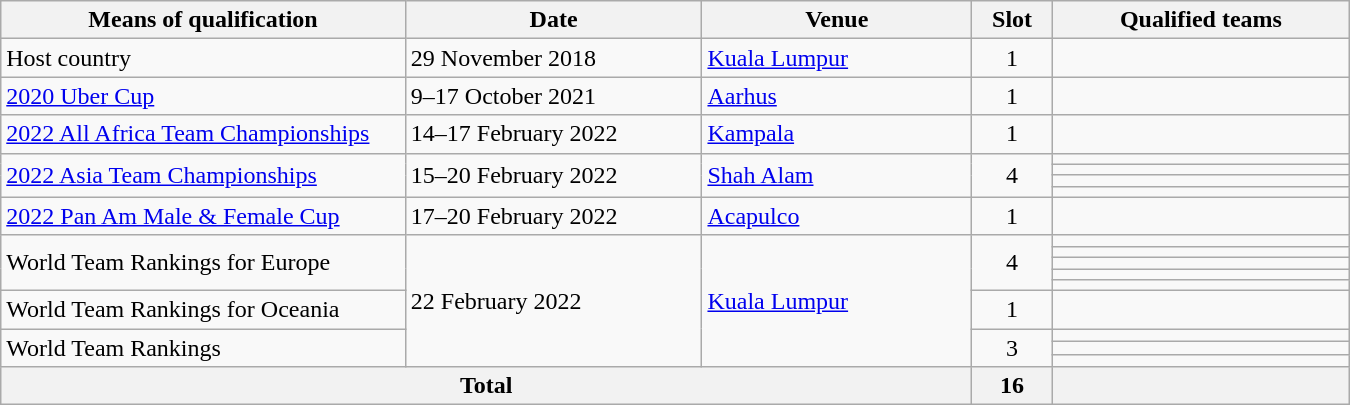<table class="wikitable" width="900">
<tr>
<th width="30%">Means of qualification</th>
<th width="22%">Date</th>
<th width="20%">Venue</th>
<th width="6%">Slot</th>
<th width="22%">Qualified teams</th>
</tr>
<tr>
<td>Host country</td>
<td>29 November 2018</td>
<td><a href='#'>Kuala Lumpur</a></td>
<td align="center">1</td>
<td></td>
</tr>
<tr>
<td><a href='#'>2020 Uber Cup</a></td>
<td>9–17 October 2021</td>
<td><a href='#'>Aarhus</a></td>
<td align="center">1</td>
<td></td>
</tr>
<tr>
<td><a href='#'>2022 All Africa Team Championships</a></td>
<td>14–17 February 2022</td>
<td><a href='#'>Kampala</a></td>
<td align="center">1</td>
<td></td>
</tr>
<tr>
<td rowspan="4"><a href='#'>2022 Asia Team Championships</a></td>
<td rowspan="4">15–20 February 2022</td>
<td rowspan="4"><a href='#'>Shah Alam</a></td>
<td align="center" rowspan="4">4</td>
<td></td>
</tr>
<tr>
<td></td>
</tr>
<tr>
<td></td>
</tr>
<tr>
<td></td>
</tr>
<tr>
<td><a href='#'>2022 Pan Am Male & Female Cup</a></td>
<td>17–20 February 2022</td>
<td><a href='#'>Acapulco</a></td>
<td align="center">1</td>
<td></td>
</tr>
<tr>
<td rowspan="5">World Team Rankings for Europe</td>
<td rowspan="9">22 February 2022</td>
<td rowspan="9"><a href='#'>Kuala Lumpur</a></td>
<td align="center" rowspan="5">4</td>
<td></td>
</tr>
<tr>
<td></td>
</tr>
<tr>
<td></td>
</tr>
<tr>
<td><s></s></td>
</tr>
<tr>
<td></td>
</tr>
<tr>
<td>World Team Rankings for Oceania</td>
<td align="center">1</td>
<td></td>
</tr>
<tr>
<td rowspan=3">World Team Rankings</td>
<td align="center" rowspan="3">3</td>
<td></td>
</tr>
<tr>
<td></td>
</tr>
<tr>
<td></td>
</tr>
<tr>
<th colspan="3">Total</th>
<th>16</th>
<th></th>
</tr>
</table>
